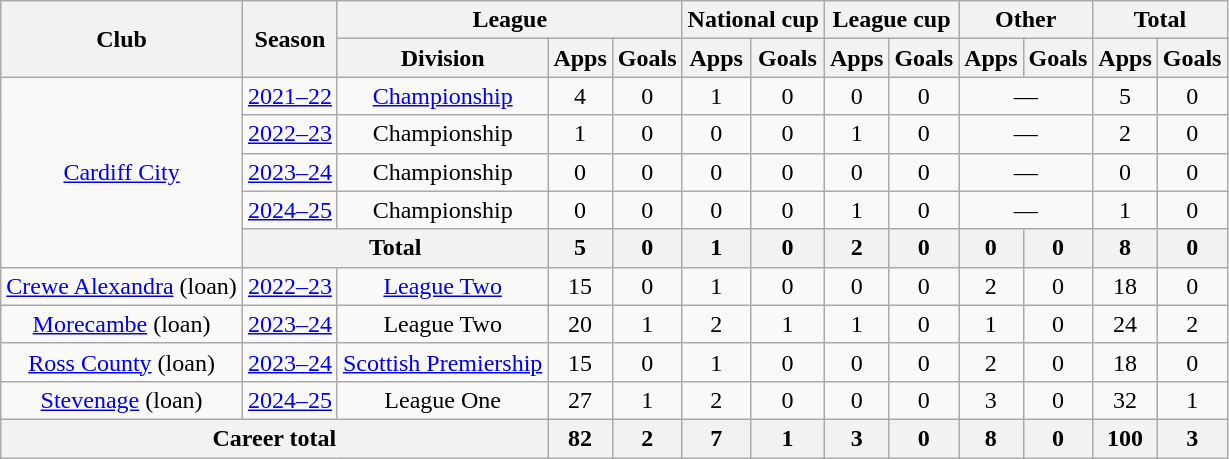<table class="wikitable" style="text-align:center">
<tr>
<th rowspan="2">Club</th>
<th rowspan="2">Season</th>
<th colspan="3">League</th>
<th colspan="2">National cup</th>
<th colspan="2">League cup</th>
<th colspan="2">Other</th>
<th colspan="2">Total</th>
</tr>
<tr>
<th>Division</th>
<th>Apps</th>
<th>Goals</th>
<th>Apps</th>
<th>Goals</th>
<th>Apps</th>
<th>Goals</th>
<th>Apps</th>
<th>Goals</th>
<th>Apps</th>
<th>Goals</th>
</tr>
<tr>
<td rowspan=5><a href='#'>Cardiff City</a></td>
<td><a href='#'>2021–22</a></td>
<td><a href='#'>Championship</a></td>
<td>4</td>
<td>0</td>
<td>1</td>
<td>0</td>
<td>0</td>
<td>0</td>
<td colspan=2>—</td>
<td>5</td>
<td>0</td>
</tr>
<tr>
<td><a href='#'>2022–23</a></td>
<td>Championship</td>
<td>1</td>
<td>0</td>
<td>0</td>
<td>0</td>
<td>1</td>
<td>0</td>
<td colspan=2>—</td>
<td>2</td>
<td>0</td>
</tr>
<tr>
<td><a href='#'>2023–24</a></td>
<td>Championship</td>
<td>0</td>
<td>0</td>
<td>0</td>
<td>0</td>
<td>0</td>
<td>0</td>
<td colspan=2>—</td>
<td>0</td>
<td>0</td>
</tr>
<tr>
<td><a href='#'>2024–25</a></td>
<td>Championship</td>
<td>0</td>
<td>0</td>
<td>0</td>
<td>0</td>
<td>1</td>
<td>0</td>
<td colspan=2>—</td>
<td>1</td>
<td>0</td>
</tr>
<tr>
<th colspan=2>Total</th>
<th>5</th>
<th>0</th>
<th>1</th>
<th>0</th>
<th>2</th>
<th>0</th>
<th>0</th>
<th>0</th>
<th>8</th>
<th>0</th>
</tr>
<tr>
<td><a href='#'>Crewe Alexandra</a> (loan)</td>
<td><a href='#'>2022–23</a></td>
<td><a href='#'>League Two</a></td>
<td>15</td>
<td>0</td>
<td>1</td>
<td>0</td>
<td>0</td>
<td>0</td>
<td>2</td>
<td>0</td>
<td>18</td>
<td>0</td>
</tr>
<tr>
<td><a href='#'>Morecambe</a> (loan)</td>
<td><a href='#'>2023–24</a></td>
<td>League Two</td>
<td>20</td>
<td>1</td>
<td>2</td>
<td>1</td>
<td>1</td>
<td>0</td>
<td>1</td>
<td>0</td>
<td>24</td>
<td>2</td>
</tr>
<tr>
<td><a href='#'>Ross County</a> (loan)</td>
<td><a href='#'>2023–24</a></td>
<td><a href='#'>Scottish Premiership</a></td>
<td>15</td>
<td>0</td>
<td>1</td>
<td>0</td>
<td>0</td>
<td>0</td>
<td>2</td>
<td>0</td>
<td>18</td>
<td>0</td>
</tr>
<tr>
<td><a href='#'>Stevenage</a> (loan)</td>
<td><a href='#'>2024–25</a></td>
<td>League One</td>
<td>27</td>
<td>1</td>
<td>2</td>
<td>0</td>
<td>0</td>
<td>0</td>
<td>3</td>
<td>0</td>
<td>32</td>
<td>1</td>
</tr>
<tr>
<th colspan=3>Career total</th>
<th>82</th>
<th>2</th>
<th>7</th>
<th>1</th>
<th>3</th>
<th>0</th>
<th>8</th>
<th>0</th>
<th>100</th>
<th>3</th>
</tr>
</table>
